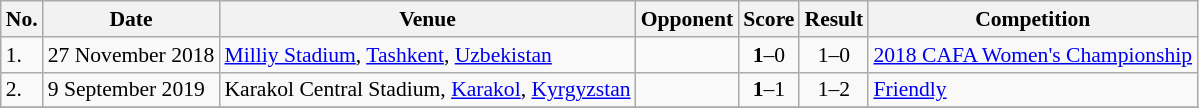<table class="wikitable" style="font-size:90%">
<tr>
<th>No.</th>
<th>Date</th>
<th>Venue</th>
<th>Opponent</th>
<th>Score</th>
<th>Result</th>
<th>Competition</th>
</tr>
<tr>
<td>1.</td>
<td>27 November 2018</td>
<td><a href='#'>Milliy Stadium</a>, <a href='#'>Tashkent</a>, <a href='#'>Uzbekistan</a></td>
<td></td>
<td align=center><strong>1</strong>–0</td>
<td align=center>1–0</td>
<td><a href='#'>2018 CAFA Women's Championship</a></td>
</tr>
<tr>
<td>2.</td>
<td>9 September 2019</td>
<td>Karakol Central Stadium, <a href='#'>Karakol</a>, <a href='#'>Kyrgyzstan</a></td>
<td></td>
<td align=center><strong>1</strong>–1</td>
<td align=center>1–2</td>
<td><a href='#'>Friendly</a></td>
</tr>
<tr>
</tr>
</table>
